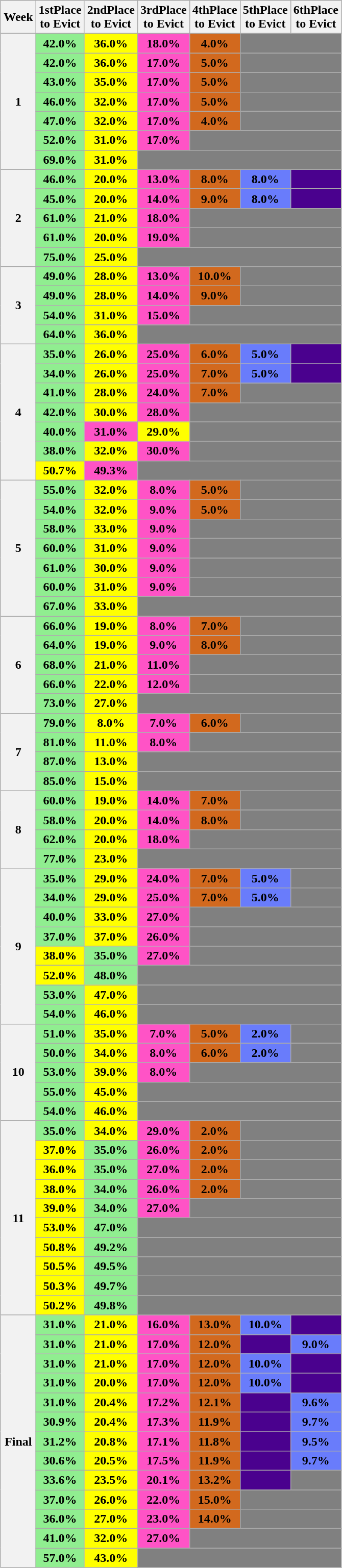<table class="wikitable" style="margin:1em auto; text-align:center">
<tr>
<th>Week</th>
<th>1stPlace<br>to Evict</th>
<th>2ndPlace<br>to Evict</th>
<th>3rdPlace<br>to Evict</th>
<th>4thPlace<br>to Evict</th>
<th>5thPlace<br>to Evict</th>
<th>6thPlace<br>to Evict</th>
</tr>
<tr>
<th rowspan=7>1</th>
<td bgcolor="lightgreen"><strong>42.0%</strong></td>
<td bgcolor="yellow"><strong>36.0%</strong></td>
<td bgcolor="#ff53c6"><strong>18.0%</strong></td>
<td bgcolor="chocolate"><strong>4.0%</strong></td>
<td colspan="2" bgcolor="grey"></td>
</tr>
<tr>
<td bgcolor="lightgreen"><strong>42.0%</strong></td>
<td bgcolor="yellow"><strong>36.0%</strong></td>
<td bgcolor="#ff53c6"><strong>17.0%</strong></td>
<td bgcolor="chocolate"><strong>5.0%</strong></td>
<td colspan="2" bgcolor="grey"></td>
</tr>
<tr>
<td bgcolor="lightgreen"><strong>43.0%</strong></td>
<td bgcolor="yellow"><strong>35.0%</strong></td>
<td bgcolor="#ff53c6"><strong>17.0%</strong></td>
<td bgcolor="chocolate"><strong>5.0%</strong></td>
<td colspan="2" bgcolor="grey"></td>
</tr>
<tr>
<td bgcolor="lightgreen"><strong>46.0%</strong></td>
<td bgcolor="yellow"><strong>32.0%</strong></td>
<td bgcolor="#ff53c6"><strong>17.0%</strong></td>
<td bgcolor="chocolate"><strong>5.0%</strong></td>
<td colspan="2" bgcolor="grey"></td>
</tr>
<tr>
<td bgcolor="lightgreen"><strong>47.0%</strong></td>
<td bgcolor="yellow"><strong>32.0%</strong></td>
<td bgcolor="#ff53c6"><strong>17.0%</strong></td>
<td bgcolor="chocolate"><strong>4.0%</strong></td>
<td colspan="2" bgcolor="grey"></td>
</tr>
<tr>
<td bgcolor="lightgreen"><strong>52.0%</strong></td>
<td bgcolor="yellow"><strong>31.0%</strong></td>
<td bgcolor="#ff53c6"><strong>17.0%</strong></td>
<td colspan="3" bgcolor="grey"></td>
</tr>
<tr>
<td bgcolor="lightgreen"><strong>69.0%</strong></td>
<td bgcolor="yellow"><strong>31.0%</strong></td>
<td colspan="4" bgcolor="grey"></td>
</tr>
<tr>
<th rowspan=5>2</th>
<td bgcolor="lightgreen"><strong>46.0%</strong></td>
<td bgcolor="yellow"><strong>20.0%</strong></td>
<td bgcolor="#ff53c6"><strong>13.0%</strong></td>
<td bgcolor="chocolate"><strong>8.0%</strong></td>
<td bgcolor="#697cfb"><strong>8.0%</strong></td>
<td bgcolor="#4a018e"></td>
</tr>
<tr>
<td bgcolor="lightgreen"><strong>45.0%</strong></td>
<td bgcolor="yellow"><strong>20.0%</strong></td>
<td bgcolor="#ff53c6"><strong>14.0%</strong></td>
<td bgcolor="chocolate"><strong>9.0%</strong></td>
<td bgcolor="#697cfb"><strong>8.0%</strong></td>
<td bgcolor="#4a018e"></td>
</tr>
<tr>
<td bgcolor="lightgreen"><strong>61.0%</strong></td>
<td bgcolor="yellow"><strong>21.0%</strong></td>
<td bgcolor="#ff53c6"><strong>18.0%</strong></td>
<td colspan="3" bgcolor="grey"></td>
</tr>
<tr>
<td bgcolor="lightgreen"><strong>61.0%</strong></td>
<td bgcolor="yellow"><strong>20.0%</strong></td>
<td bgcolor="#ff53c6"><strong>19.0%</strong></td>
<td colspan="3" bgcolor="grey"></td>
</tr>
<tr>
<td bgcolor="lightgreen"><strong>75.0%</strong></td>
<td bgcolor="yellow"><strong>25.0%</strong></td>
<td colspan="4" bgcolor="grey"></td>
</tr>
<tr>
<th rowspan=4>3</th>
<td bgcolor="lightgreen"><strong>49.0%</strong></td>
<td bgcolor="yellow"><strong>28.0%</strong></td>
<td bgcolor="#ff53c6"><strong>13.0%</strong></td>
<td bgcolor="chocolate"><strong>10.0%</strong></td>
<td colspan="2" bgcolor="grey"></td>
</tr>
<tr>
<td bgcolor="lightgreen"><strong>49.0%</strong></td>
<td bgcolor="yellow"><strong>28.0%</strong></td>
<td bgcolor="#ff53c6"><strong>14.0%</strong></td>
<td bgcolor="chocolate"><strong>9.0%</strong></td>
<td colspan="2" bgcolor="grey"></td>
</tr>
<tr>
<td bgcolor="lightgreen"><strong>54.0%</strong></td>
<td bgcolor="yellow"><strong>31.0%</strong></td>
<td bgcolor="#ff53c6"><strong>15.0%</strong></td>
<td colspan="3" bgcolor="grey"></td>
</tr>
<tr>
<td bgcolor="lightgreen"><strong>64.0%</strong></td>
<td bgcolor="yellow"><strong>36.0%</strong></td>
<td colspan="4" bgcolor="grey"></td>
</tr>
<tr>
<th rowspan=7>4</th>
<td bgcolor="lightgreen"><strong>35.0%</strong></td>
<td bgcolor="yellow"><strong>26.0%</strong></td>
<td bgcolor="#ff53c6"><strong>25.0%</strong></td>
<td bgcolor="chocolate"><strong>6.0%</strong></td>
<td bgcolor="#697cfb"><strong>5.0%</strong></td>
<td bgcolor="#4a018e"></td>
</tr>
<tr>
<td bgcolor="lightgreen"><strong>34.0%</strong></td>
<td bgcolor="yellow"><strong>26.0%</strong></td>
<td bgcolor="#ff53c6"><strong>25.0%</strong></td>
<td bgcolor="chocolate"><strong>7.0%</strong></td>
<td bgcolor="#697cfb"><strong>5.0%</strong></td>
<td bgcolor="#4a018e"></td>
</tr>
<tr>
<td bgcolor="lightgreen"><strong>41.0%</strong></td>
<td bgcolor="yellow"><strong>28.0%</strong></td>
<td bgcolor="#ff53c6"><strong>24.0%</strong></td>
<td bgcolor="chocolate"><strong>7.0%</strong></td>
<td colspan="2" bgcolor="grey"></td>
</tr>
<tr>
<td bgcolor="lightgreen"><strong>42.0%</strong></td>
<td bgcolor="yellow"><strong>30.0%</strong></td>
<td bgcolor="#ff53c6"><strong>28.0%</strong></td>
<td colspan="3" bgcolor="grey"></td>
</tr>
<tr>
<td bgcolor="lightgreen"><strong>40.0%</strong></td>
<td bgcolor="#ff53c6"><strong>31.0%</strong></td>
<td bgcolor="yellow"><strong>29.0%</strong></td>
<td colspan="3" bgcolor="grey"></td>
</tr>
<tr>
<td bgcolor="lightgreen"><strong>38.0%</strong></td>
<td bgcolor="yellow"><strong>32.0%</strong></td>
<td bgcolor="#ff53c6"><strong>30.0%</strong></td>
<td colspan="3" bgcolor="grey"></td>
</tr>
<tr>
<td bgcolor="yellow"><strong>50.7%</strong></td>
<td bgcolor="#ff53c6"><strong>49.3%</strong></td>
<td colspan="4" bgcolor="grey"></td>
</tr>
<tr>
<th rowspan=7>5</th>
<td bgcolor="lightgreen"><strong>55.0%</strong></td>
<td bgcolor="yellow"><strong>32.0%</strong></td>
<td bgcolor="#ff53c6"><strong>8.0%</strong></td>
<td bgcolor="chocolate"><strong>5.0%</strong></td>
<td colspan="2" bgcolor="grey"></td>
</tr>
<tr>
<td bgcolor="lightgreen"><strong>54.0%</strong></td>
<td bgcolor="yellow"><strong>32.0%</strong></td>
<td bgcolor="#ff53c6"><strong>9.0%</strong></td>
<td bgcolor="chocolate"><strong>5.0%</strong></td>
<td colspan="2" bgcolor="grey"></td>
</tr>
<tr>
<td bgcolor="lightgreen"><strong>58.0%</strong></td>
<td bgcolor="yellow"><strong>33.0%</strong></td>
<td bgcolor="#ff53c6"><strong>9.0%</strong></td>
<td colspan="3" bgcolor="grey"></td>
</tr>
<tr>
<td bgcolor="lightgreen"><strong>60.0%</strong></td>
<td bgcolor="yellow"><strong>31.0%</strong></td>
<td bgcolor="#ff53c6"><strong>9.0%</strong></td>
<td colspan="3" bgcolor="grey"></td>
</tr>
<tr>
<td bgcolor="lightgreen"><strong>61.0%</strong></td>
<td bgcolor="yellow"><strong>30.0%</strong></td>
<td bgcolor="#ff53c6"><strong>9.0%</strong></td>
<td colspan="3" bgcolor="grey"></td>
</tr>
<tr>
<td bgcolor="lightgreen"><strong>60.0%</strong></td>
<td bgcolor="yellow"><strong>31.0%</strong></td>
<td bgcolor="#ff53c6"><strong>9.0%</strong></td>
<td colspan="3" bgcolor="grey"></td>
</tr>
<tr>
<td bgcolor="lightgreen"><strong>67.0%</strong></td>
<td bgcolor="yellow"><strong>33.0%</strong></td>
<td colspan="4" bgcolor="grey"></td>
</tr>
<tr>
<th rowspan=5>6</th>
<td bgcolor="lightgreen"><strong>66.0%</strong></td>
<td bgcolor="yellow"><strong>19.0%</strong></td>
<td bgcolor="#ff53c6"><strong>8.0%</strong></td>
<td bgcolor="chocolate"><strong>7.0%</strong></td>
<td colspan="2" bgcolor="grey"></td>
</tr>
<tr>
<td bgcolor="lightgreen"><strong>64.0%</strong></td>
<td bgcolor="yellow"><strong>19.0%</strong></td>
<td bgcolor="#ff53c6"><strong>9.0%</strong></td>
<td bgcolor="chocolate"><strong>8.0%</strong></td>
<td colspan="2" bgcolor="grey"></td>
</tr>
<tr>
<td bgcolor="lightgreen"><strong>68.0%</strong></td>
<td bgcolor="yellow"><strong>21.0%</strong></td>
<td bgcolor="#ff53c6"><strong>11.0%</strong></td>
<td colspan="3" bgcolor="grey"></td>
</tr>
<tr>
<td bgcolor="lightgreen"><strong>66.0%</strong></td>
<td bgcolor="yellow"><strong>22.0%</strong></td>
<td bgcolor="#ff53c6"><strong>12.0%</strong></td>
<td colspan="3" bgcolor="grey"></td>
</tr>
<tr>
<td bgcolor="lightgreen"><strong>73.0%</strong></td>
<td bgcolor="yellow"><strong>27.0%</strong></td>
<td colspan="4" bgcolor="grey"></td>
</tr>
<tr>
<th rowspan=4>7</th>
<td bgcolor="lightgreen"><strong>79.0%</strong></td>
<td bgcolor="yellow"><strong>8.0%</strong></td>
<td bgcolor="#ff53c6"><strong>7.0%</strong></td>
<td bgcolor="chocolate"><strong>6.0%</strong></td>
<td colspan="2" bgcolor="grey"></td>
</tr>
<tr>
<td bgcolor="lightgreen"><strong>81.0%</strong></td>
<td bgcolor="yellow"><strong>11.0%</strong></td>
<td bgcolor="#ff53c6"><strong>8.0%</strong></td>
<td colspan="3" bgcolor="grey"></td>
</tr>
<tr>
<td bgcolor="lightgreen"><strong>87.0%</strong></td>
<td bgcolor="yellow"><strong>13.0%</strong></td>
<td colspan="4" bgcolor="grey"></td>
</tr>
<tr>
<td bgcolor="lightgreen"><strong>85.0%</strong></td>
<td bgcolor="yellow"><strong>15.0%</strong></td>
<td colspan="4" bgcolor="grey"></td>
</tr>
<tr>
<th rowspan=4>8</th>
<td bgcolor="lightgreen"><strong>60.0%</strong></td>
<td bgcolor="yellow"><strong>19.0%</strong></td>
<td bgcolor="#ff53c6"><strong>14.0%</strong></td>
<td bgcolor="chocolate"><strong>7.0%</strong></td>
<td colspan="2" bgcolor="grey"></td>
</tr>
<tr>
<td bgcolor="lightgreen"><strong>58.0%</strong></td>
<td bgcolor="yellow"><strong>20.0%</strong></td>
<td bgcolor="#ff53c6"><strong>14.0%</strong></td>
<td bgcolor="chocolate"><strong>8.0%</strong></td>
<td colspan="2" bgcolor="grey"></td>
</tr>
<tr>
<td bgcolor="lightgreen"><strong>62.0%</strong></td>
<td bgcolor="yellow"><strong>20.0%</strong></td>
<td bgcolor="#ff53c6"><strong>18.0%</strong></td>
<td colspan="3" bgcolor="grey"></td>
</tr>
<tr>
<td bgcolor="lightgreen"><strong>77.0%</strong></td>
<td bgcolor="yellow"><strong>23.0%</strong></td>
<td colspan="4" bgcolor="grey"></td>
</tr>
<tr>
<th rowspan=8>9</th>
<td bgcolor="lightgreen"><strong>35.0%</strong></td>
<td bgcolor="yellow"><strong>29.0%</strong></td>
<td bgcolor="#ff53c6"><strong>24.0%</strong></td>
<td bgcolor="chocolate"><strong>7.0%</strong></td>
<td bgcolor="#697cfb"><strong>5.0%</strong></td>
<td bgcolor="grey"></td>
</tr>
<tr>
<td bgcolor="lightgreen"><strong>34.0%</strong></td>
<td bgcolor="yellow"><strong>29.0%</strong></td>
<td bgcolor="#ff53c6"><strong>25.0%</strong></td>
<td bgcolor="chocolate"><strong>7.0%</strong></td>
<td bgcolor="#697cfb"><strong>5.0%</strong></td>
<td bgcolor="grey"></td>
</tr>
<tr>
<td bgcolor="lightgreen"><strong>40.0%</strong></td>
<td bgcolor="yellow"><strong>33.0%</strong></td>
<td bgcolor="#ff53c6"><strong>27.0%</strong></td>
<td colspan="3" bgcolor="grey"></td>
</tr>
<tr>
<td bgcolor="lightgreen"><strong>37.0%</strong></td>
<td bgcolor="yellow"><strong>37.0%</strong></td>
<td bgcolor="#ff53c6"><strong>26.0%</strong></td>
<td colspan="3" bgcolor="grey"></td>
</tr>
<tr>
<td bgcolor="yellow"><strong>38.0%</strong></td>
<td bgcolor="lightgreen"><strong>35.0%</strong></td>
<td bgcolor="#ff53c6"><strong>27.0%</strong></td>
<td colspan="3" bgcolor="grey"></td>
</tr>
<tr>
<td bgcolor="yellow"><strong>52.0%</strong></td>
<td bgcolor="lightgreen"><strong>48.0%</strong></td>
<td colspan="4" bgcolor="grey"></td>
</tr>
<tr>
<td bgcolor="lightgreen"><strong>53.0%</strong></td>
<td bgcolor="yellow"><strong>47.0%</strong></td>
<td colspan="4" bgcolor="grey"></td>
</tr>
<tr>
<td bgcolor="lightgreen"><strong>54.0%</strong></td>
<td bgcolor="yellow"><strong>46.0%</strong></td>
<td colspan="4" bgcolor="grey"></td>
</tr>
<tr>
<th rowspan=5>10</th>
<td bgcolor="lightgreen"><strong>51.0%</strong></td>
<td bgcolor="yellow"><strong>35.0%</strong></td>
<td bgcolor="#ff53c6"><strong>7.0%</strong></td>
<td bgcolor="chocolate"><strong>5.0%</strong></td>
<td bgcolor="#697cfb"><strong>2.0%</strong></td>
<td bgcolor="grey"></td>
</tr>
<tr>
<td bgcolor="lightgreen"><strong>50.0%</strong></td>
<td bgcolor="yellow"><strong>34.0%</strong></td>
<td bgcolor="#ff53c6"><strong>8.0%</strong></td>
<td bgcolor="chocolate"><strong>6.0%</strong></td>
<td bgcolor="#697cfb"><strong>2.0%</strong></td>
<td bgcolor="grey"></td>
</tr>
<tr>
<td bgcolor="lightgreen"><strong>53.0%</strong></td>
<td bgcolor="yellow"><strong>39.0%</strong></td>
<td bgcolor="#ff53c6"><strong>8.0%</strong></td>
<td colspan="3" bgcolor="grey"></td>
</tr>
<tr>
<td bgcolor="lightgreen"><strong>55.0%</strong></td>
<td bgcolor="yellow"><strong>45.0%</strong></td>
<td colspan="4" bgcolor="grey"></td>
</tr>
<tr>
<td bgcolor="lightgreen"><strong>54.0%</strong></td>
<td bgcolor="yellow"><strong>46.0%</strong></td>
<td colspan="4" bgcolor="grey"></td>
</tr>
<tr>
<th rowspan=10>11</th>
<td bgcolor="lightgreen"><strong>35.0%</strong></td>
<td bgcolor="yellow"><strong>34.0%</strong></td>
<td bgcolor="#ff53c6"><strong>29.0%</strong></td>
<td bgcolor="chocolate"><strong>2.0%</strong></td>
<td colspan="2" bgcolor="grey"></td>
</tr>
<tr>
<td bgcolor="yellow"><strong>37.0%</strong></td>
<td bgcolor="lightgreen"><strong>35.0%</strong></td>
<td bgcolor="#ff53c6"><strong>26.0%</strong></td>
<td bgcolor="chocolate"><strong>2.0%</strong></td>
<td colspan="2" bgcolor="grey"></td>
</tr>
<tr>
<td bgcolor="yellow"><strong>36.0%</strong></td>
<td bgcolor="lightgreen"><strong>35.0%</strong></td>
<td bgcolor="#ff53c6"><strong>27.0%</strong></td>
<td bgcolor="chocolate"><strong>2.0%</strong></td>
<td colspan="2" bgcolor="grey"></td>
</tr>
<tr>
<td bgcolor="yellow"><strong>38.0%</strong></td>
<td bgcolor="lightgreen"><strong>34.0%</strong></td>
<td bgcolor="#ff53c6"><strong>26.0%</strong></td>
<td bgcolor="chocolate"><strong>2.0%</strong></td>
<td colspan="2" bgcolor="grey"></td>
</tr>
<tr>
<td bgcolor="yellow"><strong>39.0%</strong></td>
<td bgcolor="lightgreen"><strong>34.0%</strong></td>
<td bgcolor="#ff53c6"><strong>27.0%</strong></td>
<td colspan="3" bgcolor="grey"></td>
</tr>
<tr>
<td bgcolor="yellow"><strong>53.0%</strong></td>
<td bgcolor="lightgreen"><strong>47.0%</strong></td>
<td colspan="4" bgcolor="grey"></td>
</tr>
<tr>
<td bgcolor="yellow"><strong>50.8%</strong></td>
<td bgcolor="lightgreen"><strong>49.2%</strong></td>
<td colspan="4" bgcolor="grey"></td>
</tr>
<tr>
<td bgcolor="yellow"><strong>50.5%</strong></td>
<td bgcolor="lightgreen"><strong>49.5%</strong></td>
<td colspan="4" bgcolor="grey"></td>
</tr>
<tr>
<td bgcolor="yellow"><strong>50.3%</strong></td>
<td bgcolor="lightgreen"><strong>49.7%</strong></td>
<td colspan="4" bgcolor="grey"></td>
</tr>
<tr>
<td bgcolor="yellow"><strong>50.2%</strong></td>
<td bgcolor="lightgreen"><strong>49.8%</strong></td>
<td colspan="4" bgcolor="grey"></td>
</tr>
<tr>
<th rowspan=13>Final</th>
<td bgcolor="lightgreen"><strong>31.0%</strong></td>
<td bgcolor="yellow"><strong>21.0%</strong></td>
<td bgcolor="#ff53c6"><strong>16.0%</strong></td>
<td bgcolor="chocolate"><strong>13.0%</strong></td>
<td bgcolor="#697cfb"><strong>10.0%</strong></td>
<td bgcolor="#4a018e"></td>
</tr>
<tr>
<td bgcolor="lightgreen"><strong>31.0%</strong></td>
<td bgcolor="yellow"><strong>21.0%</strong></td>
<td bgcolor="#ff53c6"><strong>17.0%</strong></td>
<td bgcolor="chocolate"><strong>12.0%</strong></td>
<td bgcolor="#4a018e"></td>
<td bgcolor="#697cfb"><strong>9.0%</strong></td>
</tr>
<tr>
<td bgcolor="lightgreen"><strong>31.0%</strong></td>
<td bgcolor="yellow"><strong>21.0%</strong></td>
<td bgcolor="#ff53c6"><strong>17.0%</strong></td>
<td bgcolor="chocolate"><strong>12.0%</strong></td>
<td bgcolor="#697cfb"><strong>10.0%</strong></td>
<td bgcolor="#4a018e"></td>
</tr>
<tr>
<td bgcolor="lightgreen"><strong>31.0%</strong></td>
<td bgcolor="yellow"><strong>20.0%</strong></td>
<td bgcolor="#ff53c6"><strong>17.0%</strong></td>
<td bgcolor="chocolate"><strong>12.0%</strong></td>
<td bgcolor="#697cfb"><strong>10.0%</strong></td>
<td bgcolor="#4a018e"></td>
</tr>
<tr>
<td bgcolor="lightgreen"><strong>31.0%</strong></td>
<td bgcolor="yellow"><strong>20.4%</strong></td>
<td bgcolor="#ff53c6"><strong>17.2%</strong></td>
<td bgcolor="chocolate"><strong>12.1%</strong></td>
<td bgcolor="#4a018e"></td>
<td bgcolor="#697cfb"><strong>9.6%</strong></td>
</tr>
<tr>
<td bgcolor="lightgreen"><strong>30.9%</strong></td>
<td bgcolor="yellow"><strong>20.4%</strong></td>
<td bgcolor="#ff53c6"><strong>17.3%</strong></td>
<td bgcolor="chocolate"><strong>11.9%</strong></td>
<td bgcolor="#4a018e"></td>
<td bgcolor="#697cfb"><strong>9.7%</strong></td>
</tr>
<tr>
<td bgcolor="lightgreen"><strong>31.2%</strong></td>
<td bgcolor="yellow"><strong>20.8%</strong></td>
<td bgcolor="#ff53c6"><strong>17.1%</strong></td>
<td bgcolor="chocolate"><strong>11.8%</strong></td>
<td bgcolor="#4a018e"></td>
<td bgcolor="#697cfb"><strong>9.5%</strong></td>
</tr>
<tr>
<td bgcolor="lightgreen"><strong>30.6%</strong></td>
<td bgcolor="yellow"><strong>20.5%</strong></td>
<td bgcolor="#ff53c6"><strong>17.5%</strong></td>
<td bgcolor="chocolate"><strong>11.9%</strong></td>
<td bgcolor="#4a018e"></td>
<td bgcolor="#697cfb"><strong>9.7%</strong></td>
</tr>
<tr>
<td bgcolor="lightgreen"><strong>33.6%</strong></td>
<td bgcolor="yellow"><strong>23.5%</strong></td>
<td bgcolor="#ff53c6"><strong>20.1%</strong></td>
<td bgcolor="chocolate"><strong>13.2%</strong></td>
<td bgcolor="#4a018e"></td>
<td bgcolor="grey"></td>
</tr>
<tr>
<td bgcolor="lightgreen"><strong>37.0%</strong></td>
<td bgcolor="yellow"><strong>26.0%</strong></td>
<td bgcolor="#ff53c6"><strong>22.0%</strong></td>
<td bgcolor="chocolate"><strong>15.0%</strong></td>
<td colspan=2 bgcolor="grey"></td>
</tr>
<tr>
<td bgcolor="lightgreen"><strong>36.0%</strong></td>
<td bgcolor="yellow"><strong>27.0%</strong></td>
<td bgcolor="#ff53c6"><strong>23.0%</strong></td>
<td bgcolor="chocolate"><strong>14.0%</strong></td>
<td colspan=2 bgcolor="grey"></td>
</tr>
<tr>
<td bgcolor="lightgreen"><strong>41.0%</strong></td>
<td bgcolor="yellow"><strong>32.0%</strong></td>
<td bgcolor="#ff53c6"><strong>27.0%</strong></td>
<td colspan=3 bgcolor="grey"></td>
</tr>
<tr>
<td bgcolor="lightgreen"><strong>57.0%</strong></td>
<td bgcolor="yellow"><strong>43.0%</strong></td>
<td colspan=4 bgcolor="grey"></td>
</tr>
</table>
